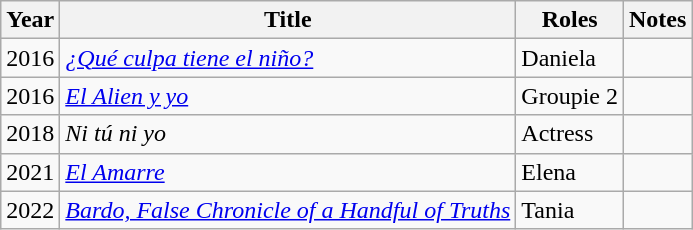<table class="wikitable sortable">
<tr>
<th>Year</th>
<th>Title</th>
<th>Roles</th>
<th>Notes</th>
</tr>
<tr>
<td>2016</td>
<td><em><a href='#'>¿Qué culpa tiene el niño?</a></em></td>
<td>Daniela</td>
<td></td>
</tr>
<tr>
<td>2016</td>
<td><em><a href='#'>El Alien y yo</a></em></td>
<td>Groupie 2</td>
<td></td>
</tr>
<tr>
<td>2018</td>
<td><em>Ni tú ni yo</em></td>
<td>Actress</td>
<td></td>
</tr>
<tr>
<td>2021</td>
<td><em><a href='#'>El Amarre</a></em></td>
<td>Elena</td>
<td></td>
</tr>
<tr>
<td>2022</td>
<td><em><a href='#'>Bardo, False Chronicle of a Handful of Truths</a></em></td>
<td>Tania</td>
<td></td>
</tr>
</table>
